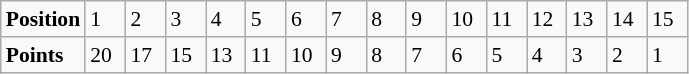<table class="wikitable" style="font-size: 90%;">
<tr>
<td><strong>Position</strong></td>
<td width=20>1</td>
<td width=20>2</td>
<td width=20>3</td>
<td width=20>4</td>
<td width=20>5</td>
<td width=20>6</td>
<td width=20>7</td>
<td width=20>8</td>
<td width=20>9</td>
<td width=20>10</td>
<td width=20>11</td>
<td width=20>12</td>
<td width=20>13</td>
<td width=20>14</td>
<td width=20>15</td>
</tr>
<tr>
<td><strong>Points</strong></td>
<td>20</td>
<td>17</td>
<td>15</td>
<td>13</td>
<td>11</td>
<td>10</td>
<td>9</td>
<td>8</td>
<td>7</td>
<td>6</td>
<td>5</td>
<td>4</td>
<td>3</td>
<td>2</td>
<td>1</td>
</tr>
</table>
